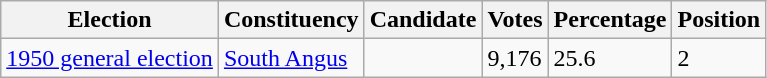<table class="wikitable sortable">
<tr>
<th>Election</th>
<th>Constituency</th>
<th>Candidate</th>
<th>Votes</th>
<th>Percentage</th>
<th>Position</th>
</tr>
<tr>
<td><a href='#'>1950 general election</a></td>
<td><a href='#'>South Angus</a></td>
<td></td>
<td>9,176</td>
<td>25.6</td>
<td>2</td>
</tr>
</table>
